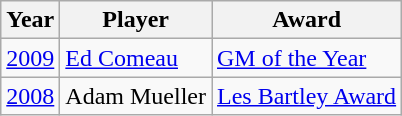<table class="wikitable">
<tr>
<th>Year</th>
<th>Player</th>
<th>Award</th>
</tr>
<tr>
<td><a href='#'>2009</a></td>
<td><a href='#'>Ed Comeau</a></td>
<td><a href='#'>GM of the Year</a></td>
</tr>
<tr>
<td><a href='#'>2008</a></td>
<td>Adam Mueller</td>
<td><a href='#'>Les Bartley Award</a></td>
</tr>
</table>
